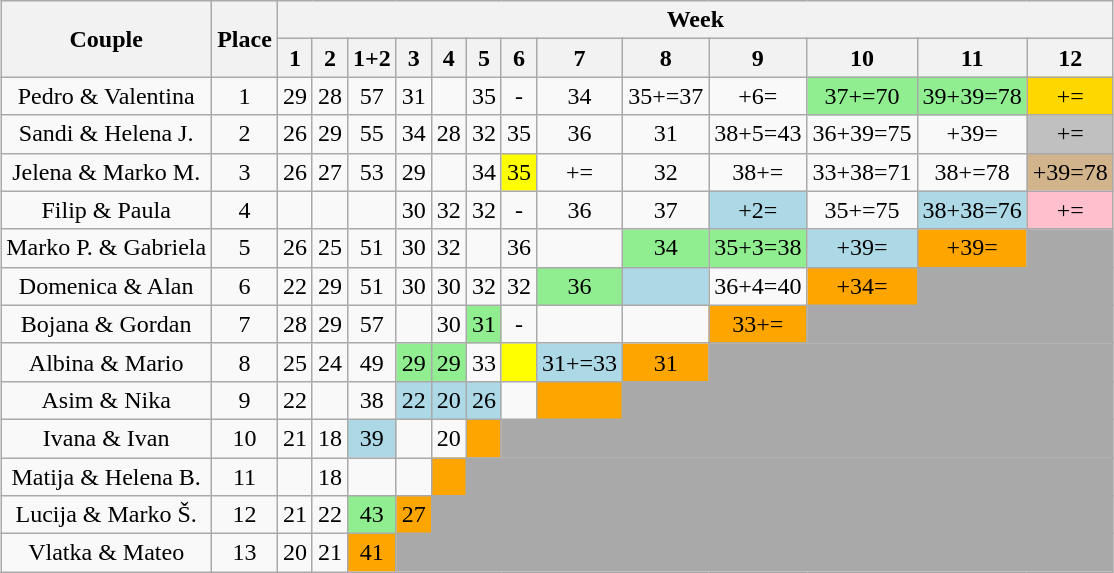<table class="wikitable sortable" style="margin:auto; text-align:center; white-space:nowrap">
<tr>
<th rowspan="2">Couple</th>
<th rowspan="2">Place</th>
<th colspan="13">Week</th>
</tr>
<tr>
<th>1</th>
<th>2</th>
<th>1+2</th>
<th>3</th>
<th>4</th>
<th>5</th>
<th>6</th>
<th>7</th>
<th>8</th>
<th>9</th>
<th>10</th>
<th>11</th>
<th>12</th>
</tr>
<tr>
<td>Pedro & Valentina</td>
<td>1</td>
<td>29</td>
<td>28</td>
<td>57</td>
<td>31</td>
<td><strong></strong></td>
<td>35</td>
<td>-</td>
<td>34</td>
<td>35+<strong></strong>=37</td>
<td><strong></strong>+6=<strong></strong></td>
<td style="background:lightgreen">37+=70</td>
<td style="background:lightgreen">39+39=78</td>
<td style="background:gold"><strong></strong>+<strong></strong>=<strong></strong></td>
</tr>
<tr>
<td>Sandi & Helena J.</td>
<td>2</td>
<td>26</td>
<td>29</td>
<td>55</td>
<td>34</td>
<td>28</td>
<td>32</td>
<td>35</td>
<td>36</td>
<td>31</td>
<td>38+5=43</td>
<td>36+39=75</td>
<td><strong></strong>+39=<strong></strong></td>
<td style="background:silver"><strong></strong>+<strong></strong>=<strong></strong></td>
</tr>
<tr>
<td>Jelena & Marko M.</td>
<td>3</td>
<td>26</td>
<td>27</td>
<td>53</td>
<td>29</td>
<td><strong></strong></td>
<td>34</td>
<td style="background:yellow">35</td>
<td><strong></strong>+<strong></strong>=<strong></strong></td>
<td>32</td>
<td>38+<strong></strong>=<strong></strong></td>
<td>33+38=71</td>
<td>38+<strong></strong>=78</td>
<td style="background:tan">+39=78</td>
</tr>
<tr>
<td>Filip & Paula</td>
<td>4</td>
<td><strong></strong></td>
<td><strong></strong></td>
<td><strong></strong></td>
<td>30</td>
<td>32</td>
<td>32</td>
<td>-</td>
<td>36</td>
<td>37</td>
<td style="background:lightblue">+2=</td>
<td>35+<strong></strong>=75</td>
<td style="background:lightblue">38+38=76</td>
<td style="background:pink">+=</td>
</tr>
<tr>
<td>Marko P. & Gabriela</td>
<td>5</td>
<td>26</td>
<td>25</td>
<td>51</td>
<td>30</td>
<td>32</td>
<td><strong></strong></td>
<td>36</td>
<td><strong></strong></td>
<td style="background:lightgreen">34</td>
<td style="background:lightgreen">35+3=38</td>
<td style="background:lightblue"><strong></strong>+39=<strong></strong></td>
<td style="background:orange">+39=</td>
<td style="background:darkgrey"></td>
</tr>
<tr>
<td>Domenica & Alan</td>
<td>6</td>
<td>22</td>
<td>29</td>
<td>51</td>
<td>30</td>
<td>30</td>
<td>32</td>
<td>32</td>
<td style="background:lightgreen">36</td>
<td style="background:lightblue"></td>
<td>36+4=40</td>
<td style="background:orange">+34=</td>
<td colspan=4 style="background:darkgrey"></td>
</tr>
<tr>
<td>Bojana & Gordan</td>
<td>7</td>
<td>28</td>
<td>29</td>
<td>57</td>
<td><strong></strong></td>
<td>30</td>
<td style="background:lightgreen">31</td>
<td>-</td>
<td><strong></strong></td>
<td><strong></strong></td>
<td style="background:orange">33+=</td>
<td colspan=5 style="background:darkgrey"></td>
</tr>
<tr>
<td>Albina & Mario</td>
<td>8</td>
<td>25</td>
<td>24</td>
<td>49</td>
<td style="background:lightgreen">29</td>
<td style="background:lightgreen">29</td>
<td>33</td>
<td style="background:yellow"><strong></strong></td>
<td style="background:lightblue">31+<strong></strong>=33</td>
<td style="background:orange">31</td>
<td colspan=6 style="background:darkgrey"></td>
</tr>
<tr>
<td>Asim & Nika</td>
<td>9</td>
<td>22</td>
<td></td>
<td>38</td>
<td style="background:lightblue">22</td>
<td style="background:lightblue">20</td>
<td style="background:lightblue">26</td>
<td></td>
<td style="background:orange"></td>
<td colspan=7 style="background:darkgrey"></td>
</tr>
<tr>
<td>Ivana & Ivan</td>
<td>10</td>
<td>21</td>
<td>18</td>
<td style="background:lightblue">39</td>
<td></td>
<td>20</td>
<td style="background:orange"></td>
<td colspan=8 style="background:darkgray"></td>
</tr>
<tr>
<td>Matija & Helena B.</td>
<td>11</td>
<td></td>
<td>18</td>
<td></td>
<td></td>
<td style="background:orange"></td>
<td colspan=9 style="background:darkgray"></td>
</tr>
<tr>
<td>Lucija & Marko Š.</td>
<td>12</td>
<td>21</td>
<td>22</td>
<td style="background:lightgreen">43</td>
<td style="background:orange">27</td>
<td colspan=10 style="background:darkgray"></td>
</tr>
<tr>
<td>Vlatka & Mateo</td>
<td>13</td>
<td>20</td>
<td>21</td>
<td style="background:orange">41</td>
<td colspan=11 style="background:darkgray"></td>
</tr>
</table>
